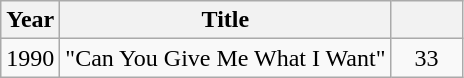<table class="wikitable">
<tr>
<th>Year</th>
<th>Title</th>
<th width="40"></th>
</tr>
<tr>
<td>1990</td>
<td>"Can You Give Me What I Want"</td>
<td align="center">33</td>
</tr>
</table>
